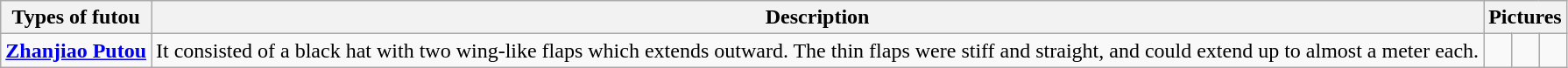<table class="wikitable">
<tr>
<th>Types of futou</th>
<th>Description</th>
<th colspan="3">Pictures</th>
</tr>
<tr>
<td><strong><a href='#'>Zhanjiao Putou</a></strong> </td>
<td>It consisted of a black hat with two wing-like flaps which extends outward. The thin flaps were stiff and straight, and could extend up to almost a meter each.</td>
<td></td>
<td></td>
<td></td>
</tr>
</table>
